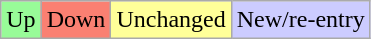<table class="wikitable">
<tr>
<td bgcolor="#98fb98">Up</td>
<td bgcolor="#fa8072">Down</td>
<td bgcolor="#ffff99">Unchanged</td>
<td bgcolor="#CCCCFF">New/re-entry</td>
</tr>
</table>
